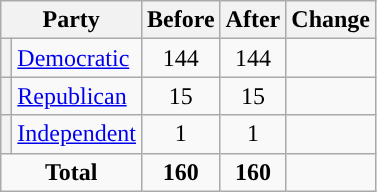<table class="wikitable" style="text-align:center;">
<tr>
<th colspan="2">Party</th>
<th>Before</th>
<th>After</th>
<th>Change</th>
</tr>
<tr>
<th style="background-color:"></th>
<td style="text-align:left;"><a href='#'>Democratic</a></td>
<td>144</td>
<td>144</td>
<td></td>
</tr>
<tr>
<th style="background-color:"></th>
<td style="text-align:left;"><a href='#'>Republican</a></td>
<td>15</td>
<td>15</td>
<td></td>
</tr>
<tr>
<th style="background-color:"></th>
<td style="text-align:left;"><a href='#'>Independent</a></td>
<td>1</td>
<td>1</td>
<td></td>
</tr>
<tr>
<td colspan="2"><strong>Total</strong></td>
<td><strong>160</strong></td>
<td><strong>160</strong></td>
<td></td>
</tr>
</table>
